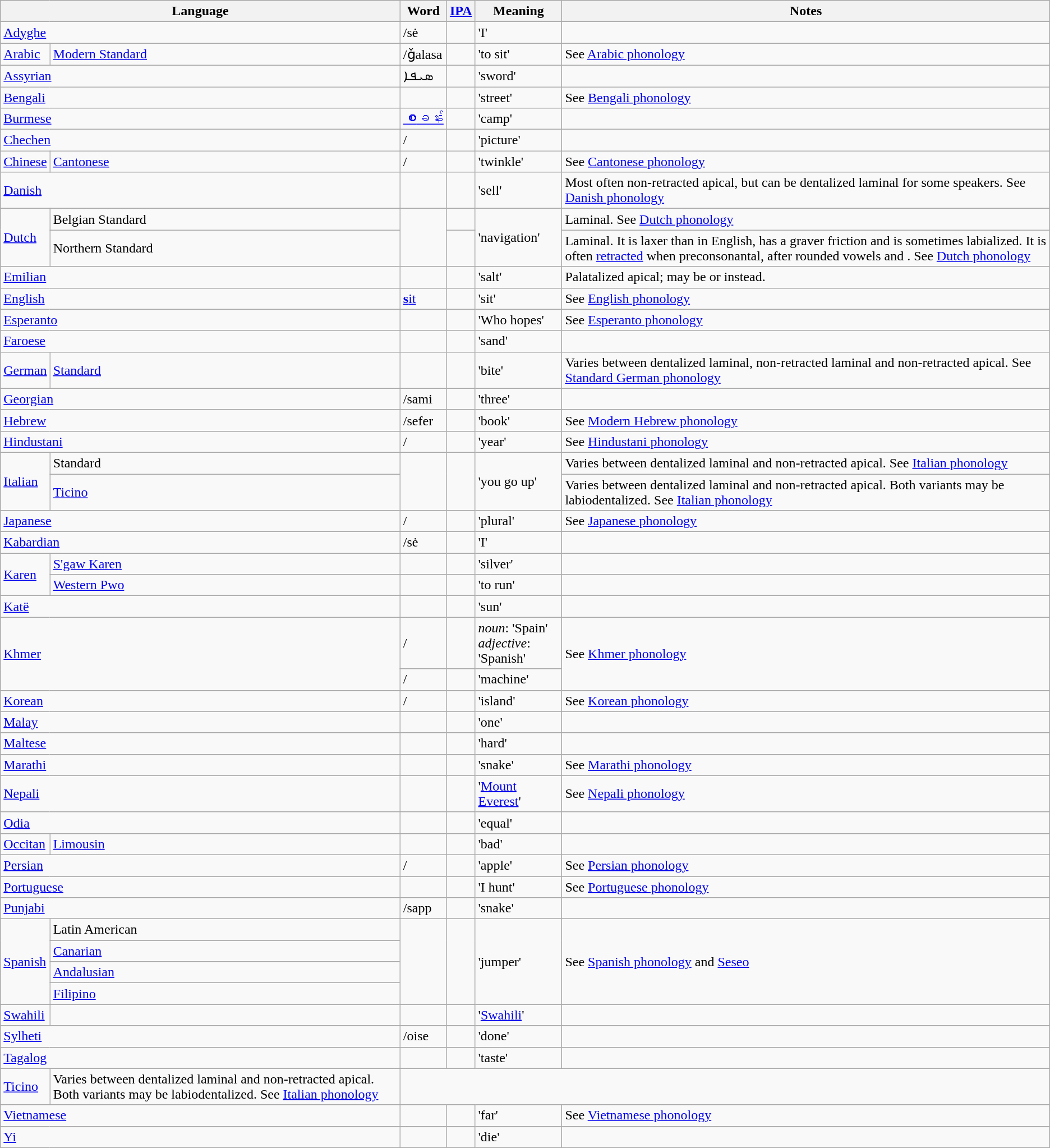<table class="wikitable">
<tr>
<th colspan="2">Language</th>
<th>Word</th>
<th><a href='#'>IPA</a></th>
<th>Meaning</th>
<th>Notes</th>
</tr>
<tr>
<td colspan=2><a href='#'>Adyghe</a></td>
<td>/sė</td>
<td></td>
<td>'I'</td>
<td></td>
</tr>
<tr>
<td><a href='#'>Arabic</a></td>
<td><a href='#'>Modern Standard</a></td>
<td>/ǧalasa</td>
<td></td>
<td>'to sit'</td>
<td>See <a href='#'>Arabic phonology</a></td>
</tr>
<tr>
<td colspan="2"><a href='#'>Assyrian</a></td>
<td>ܣܝܦܐ </td>
<td></td>
<td>'sword'</td>
<td></td>
</tr>
<tr>
<td colspan="2"><a href='#'>Bengali</a></td>
<td></td>
<td></td>
<td>'street'</td>
<td>See <a href='#'>Bengali phonology</a></td>
</tr>
<tr>
<td colspan=2><a href='#'>Burmese</a></td>
<td><a href='#'><strong>စ</strong>ခန်း</a></td>
<td></td>
<td>'camp'</td>
<td></td>
</tr>
<tr>
<td colspan="2"><a href='#'>Chechen</a></td>
<td> / </td>
<td></td>
<td>'picture'</td>
<td></td>
</tr>
<tr>
<td><a href='#'>Chinese</a></td>
<td><a href='#'>Cantonese</a></td>
<td> / </td>
<td></td>
<td>'twinkle'</td>
<td>See <a href='#'>Cantonese phonology</a></td>
</tr>
<tr>
<td colspan=2><a href='#'>Danish</a></td>
<td></td>
<td></td>
<td>'sell'</td>
<td>Most often non-retracted apical, but can be dentalized laminal for some speakers. See <a href='#'>Danish phonology</a></td>
</tr>
<tr>
<td rowspan=2><a href='#'>Dutch</a></td>
<td>Belgian Standard</td>
<td rowspan=2></td>
<td></td>
<td rowspan=2>'navigation'</td>
<td>Laminal. See <a href='#'>Dutch phonology</a></td>
</tr>
<tr>
<td>Northern Standard</td>
<td></td>
<td>Laminal. It is laxer than in English, has a graver friction and is sometimes labialized. It is often <a href='#'>retracted</a> when preconsonantal, after rounded vowels and . See <a href='#'>Dutch phonology</a></td>
</tr>
<tr>
<td colspan=2><a href='#'>Emilian</a></td>
<td></td>
<td></td>
<td>'salt'</td>
<td>Palatalized apical; may be  or  instead.</td>
</tr>
<tr>
<td colspan=2><a href='#'>English</a></td>
<td><a href='#'><strong>s</strong>it</a></td>
<td></td>
<td>'sit'</td>
<td>See <a href='#'>English phonology</a></td>
</tr>
<tr>
<td colspan="2"><a href='#'>Esperanto</a></td>
<td></td>
<td></td>
<td>'Who hopes'</td>
<td>See <a href='#'>Esperanto phonology</a></td>
</tr>
<tr>
<td colspan=2><a href='#'>Faroese</a></td>
<td></td>
<td></td>
<td>'sand'</td>
<td></td>
</tr>
<tr>
<td><a href='#'>German</a></td>
<td><a href='#'>Standard</a></td>
<td></td>
<td></td>
<td>'bite'</td>
<td>Varies between dentalized laminal, non-retracted laminal and non-retracted apical. See <a href='#'>Standard German phonology</a></td>
</tr>
<tr>
<td colspan=2><a href='#'>Georgian</a></td>
<td>/sami</td>
<td></td>
<td>'three'</td>
<td></td>
</tr>
<tr>
<td colspan=2><a href='#'>Hebrew</a></td>
<td>/sefer</td>
<td></td>
<td>'book'</td>
<td>See <a href='#'>Modern Hebrew phonology</a></td>
</tr>
<tr>
<td colspan=2><a href='#'>Hindustani</a></td>
<td> / </td>
<td></td>
<td>'year'</td>
<td>See <a href='#'>Hindustani phonology</a></td>
</tr>
<tr>
<td rowspan=2><a href='#'>Italian</a></td>
<td>Standard</td>
<td rowspan=2></td>
<td rowspan=2></td>
<td rowspan=2>'you go up'</td>
<td>Varies between dentalized laminal and non-retracted apical. See <a href='#'>Italian phonology</a></td>
</tr>
<tr>
<td><a href='#'>Ticino</a></td>
<td>Varies between dentalized laminal and non-retracted apical. Both variants may be labiodentalized. See <a href='#'>Italian phonology</a></td>
</tr>
<tr>
<td colspan=2><a href='#'>Japanese</a></td>
<td> / </td>
<td></td>
<td>'plural'</td>
<td>See <a href='#'>Japanese phonology</a></td>
</tr>
<tr>
<td colspan=2><a href='#'>Kabardian</a></td>
<td>/sė</td>
<td></td>
<td>'I'</td>
<td></td>
</tr>
<tr>
<td rowspan="2"><a href='#'>Karen</a></td>
<td><a href='#'>S'gaw Karen</a></td>
<td></td>
<td></td>
<td>'silver'</td>
<td></td>
</tr>
<tr>
<td><a href='#'>Western Pwo</a></td>
<td></td>
<td></td>
<td>'to run'</td>
<td></td>
</tr>
<tr>
<td colspan=2><a href='#'>Katë</a></td>
<td></td>
<td></td>
<td>'sun'</td>
<td></td>
</tr>
<tr>
<td colspan="2" rowspan="2"><a href='#'>Khmer</a></td>
<td> / </td>
<td></td>
<td><em>noun</em>: 'Spain'<br><em>adjective</em>: 'Spanish'</td>
<td rowspan="2">See <a href='#'>Khmer phonology</a></td>
</tr>
<tr>
<td> / </td>
<td></td>
<td>'machine'</td>
</tr>
<tr>
<td colspan=2><a href='#'>Korean</a></td>
<td> / </td>
<td></td>
<td>'island'</td>
<td>See <a href='#'>Korean phonology</a></td>
</tr>
<tr>
<td colspan=2><a href='#'>Malay</a></td>
<td></td>
<td></td>
<td>'one'</td>
<td></td>
</tr>
<tr>
<td colspan=2><a href='#'>Maltese</a></td>
<td></td>
<td></td>
<td>'hard'</td>
<td></td>
</tr>
<tr>
<td colspan=2><a href='#'>Marathi</a></td>
<td></td>
<td></td>
<td>'snake'</td>
<td>See <a href='#'>Marathi phonology</a></td>
</tr>
<tr>
<td colspan="2"><a href='#'>Nepali</a></td>
<td></td>
<td></td>
<td>'<a href='#'>Mount Everest</a>'</td>
<td>See <a href='#'>Nepali phonology</a></td>
</tr>
<tr>
<td colspan="2"><a href='#'>Odia</a></td>
<td></td>
<td></td>
<td>'equal'</td>
<td></td>
</tr>
<tr>
<td><a href='#'>Occitan</a></td>
<td><a href='#'>Limousin</a></td>
<td></td>
<td></td>
<td>'bad'</td>
<td></td>
</tr>
<tr>
<td colspan=2><a href='#'>Persian</a></td>
<td> / </td>
<td></td>
<td>'apple'</td>
<td>See <a href='#'>Persian phonology</a></td>
</tr>
<tr>
<td colspan=2><a href='#'>Portuguese</a></td>
<td></td>
<td></td>
<td>'I hunt'</td>
<td>See <a href='#'>Portuguese phonology</a></td>
</tr>
<tr>
<td colspan=2><a href='#'>Punjabi</a></td>
<td>/sapp</td>
<td></td>
<td>'snake'</td>
<td></td>
</tr>
<tr>
<td rowspan=4><a href='#'>Spanish</a></td>
<td>Latin American</td>
<td rowspan=4></td>
<td rowspan=4></td>
<td rowspan=4>'jumper'</td>
<td rowspan=4>See <a href='#'>Spanish phonology</a> and <a href='#'>Seseo</a></td>
</tr>
<tr>
<td><a href='#'>Canarian</a></td>
</tr>
<tr>
<td><a href='#'>Andalusian</a></td>
</tr>
<tr>
<td><a href='#'>Filipino</a></td>
</tr>
<tr>
<td><a href='#'>Swahili</a></td>
<td></td>
<td></td>
<td></td>
<td>'<a href='#'>Swahili</a>'</td>
<td></td>
</tr>
<tr>
<td colspan=2><a href='#'>Sylheti</a></td>
<td>/oise</td>
<td></td>
<td>'done'</td>
<td></td>
</tr>
<tr>
<td colspan=2><a href='#'>Tagalog</a></td>
<td></td>
<td></td>
<td>'taste'</td>
<td></td>
</tr>
<tr>
<td><a href='#'>Ticino</a></td>
<td>Varies between dentalized laminal and non-retracted apical. Both variants may be labiodentalized. See <a href='#'>Italian phonology</a></td>
</tr>
<tr>
<td colspan=2><a href='#'>Vietnamese</a></td>
<td></td>
<td></td>
<td>'far'</td>
<td>See <a href='#'>Vietnamese phonology</a></td>
</tr>
<tr>
<td colspan=2><a href='#'>Yi</a></td>
<td> </td>
<td></td>
<td>'die'</td>
<td></td>
</tr>
</table>
